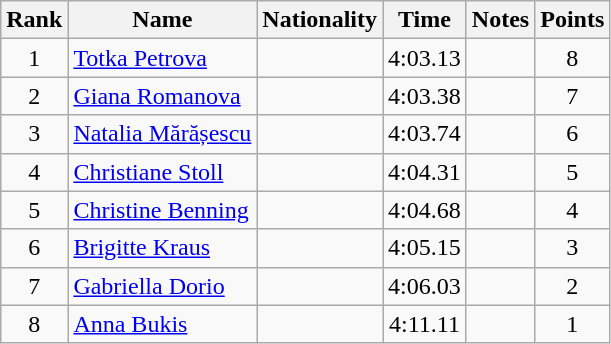<table class="wikitable sortable" style="text-align:center">
<tr>
<th>Rank</th>
<th>Name</th>
<th>Nationality</th>
<th>Time</th>
<th>Notes</th>
<th>Points</th>
</tr>
<tr>
<td>1</td>
<td align=left><a href='#'>Totka Petrova</a></td>
<td align=left></td>
<td>4:03.13</td>
<td></td>
<td>8</td>
</tr>
<tr>
<td>2</td>
<td align=left><a href='#'>Giana Romanova</a></td>
<td align=left></td>
<td>4:03.38</td>
<td></td>
<td>7</td>
</tr>
<tr>
<td>3</td>
<td align=left><a href='#'>Natalia Mărășescu</a></td>
<td align=left></td>
<td>4:03.74</td>
<td></td>
<td>6</td>
</tr>
<tr>
<td>4</td>
<td align=left><a href='#'>Christiane Stoll</a></td>
<td align=left></td>
<td>4:04.31</td>
<td></td>
<td>5</td>
</tr>
<tr>
<td>5</td>
<td align=left><a href='#'>Christine Benning</a></td>
<td align=left></td>
<td>4:04.68</td>
<td></td>
<td>4</td>
</tr>
<tr>
<td>6</td>
<td align=left><a href='#'>Brigitte Kraus</a></td>
<td align=left></td>
<td>4:05.15</td>
<td></td>
<td>3</td>
</tr>
<tr>
<td>7</td>
<td align=left><a href='#'>Gabriella Dorio</a></td>
<td align=left></td>
<td>4:06.03</td>
<td></td>
<td>2</td>
</tr>
<tr>
<td>8</td>
<td align=left><a href='#'>Anna Bukis</a></td>
<td align=left></td>
<td>4:11.11</td>
<td></td>
<td>1</td>
</tr>
</table>
